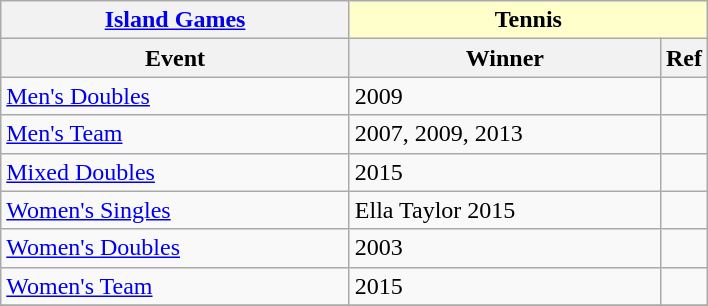<table class="wikitable collapsible collapsed">
<tr>
<th><a href='#'>Island Games</a></th>
<th colspan=2 style="background:#ffc;">Tennis </th>
</tr>
<tr>
<th width=225>Event</th>
<th width=200>Winner</th>
<th>Ref</th>
</tr>
<tr>
<td><a href='#'>Men's Doubles</a></td>
<td>2009</td>
<td></td>
</tr>
<tr>
<td><a href='#'>Men's Team</a></td>
<td>2007, 2009, 2013</td>
<td></td>
</tr>
<tr>
<td><a href='#'>Mixed Doubles</a></td>
<td>2015</td>
<td></td>
</tr>
<tr>
<td><a href='#'>Women's Singles</a></td>
<td>Ella Taylor 2015</td>
<td></td>
</tr>
<tr>
<td><a href='#'>Women's Doubles</a></td>
<td>2003</td>
<td></td>
</tr>
<tr>
<td><a href='#'>Women's Team</a></td>
<td>2015</td>
<td></td>
</tr>
<tr>
</tr>
</table>
